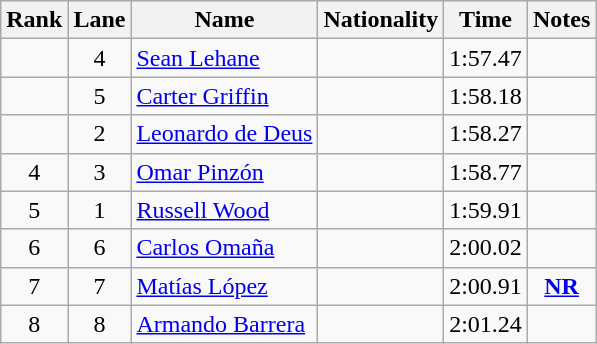<table class="wikitable sortable" style="text-align:center">
<tr>
<th>Rank</th>
<th>Lane</th>
<th>Name</th>
<th>Nationality</th>
<th>Time</th>
<th>Notes</th>
</tr>
<tr>
<td></td>
<td>4</td>
<td align=left><a href='#'>Sean Lehane</a></td>
<td align=left></td>
<td>1:57.47</td>
<td></td>
</tr>
<tr>
<td></td>
<td>5</td>
<td align=left><a href='#'>Carter Griffin</a></td>
<td align=left></td>
<td>1:58.18</td>
<td></td>
</tr>
<tr>
<td></td>
<td>2</td>
<td align=left><a href='#'>Leonardo de Deus</a></td>
<td align=left></td>
<td>1:58.27</td>
<td></td>
</tr>
<tr>
<td>4</td>
<td>3</td>
<td align=left><a href='#'>Omar Pinzón</a></td>
<td align=left></td>
<td>1:58.77</td>
<td></td>
</tr>
<tr>
<td>5</td>
<td>1</td>
<td align=left><a href='#'>Russell Wood</a></td>
<td align=left></td>
<td>1:59.91</td>
<td></td>
</tr>
<tr>
<td>6</td>
<td>6</td>
<td align=left><a href='#'>Carlos Omaña</a></td>
<td align=left></td>
<td>2:00.02</td>
<td></td>
</tr>
<tr>
<td>7</td>
<td>7</td>
<td align=left><a href='#'>Matías López</a></td>
<td align=left></td>
<td>2:00.91</td>
<td><strong><a href='#'>NR</a></strong></td>
</tr>
<tr>
<td>8</td>
<td>8</td>
<td align=left><a href='#'>Armando Barrera</a></td>
<td align=left></td>
<td>2:01.24</td>
<td></td>
</tr>
</table>
